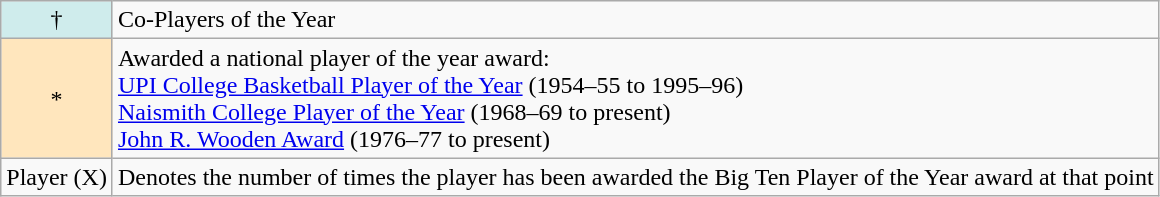<table class="wikitable">
<tr>
<td style="background-color:#CFECEC;" align="center">†</td>
<td>Co-Players of the Year</td>
</tr>
<tr>
<td style="background-color:#FFE6BD;" align="center">*</td>
<td>Awarded a national player of the year award:<br><a href='#'>UPI College Basketball Player of the Year</a> (1954–55 to 1995–96)<br><a href='#'>Naismith College Player of the Year</a> (1968–69 to present)<br><a href='#'>John R. Wooden Award</a> (1976–77 to present)</td>
</tr>
<tr>
<td>Player (X)</td>
<td>Denotes the number of times the player has been awarded the Big Ten Player of the Year award at that point</td>
</tr>
</table>
